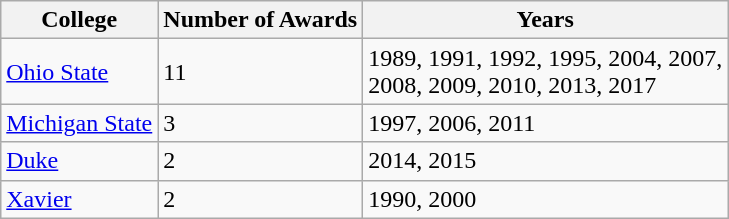<table class="wikitable sortable">
<tr>
<th>College</th>
<th>Number of Awards</th>
<th>Years</th>
</tr>
<tr>
<td><a href='#'>Ohio State</a></td>
<td>11</td>
<td>1989, 1991, 1992, 1995, 2004, 2007,<br> 2008, 2009, 2010, 2013, 2017</td>
</tr>
<tr>
<td><a href='#'>Michigan State</a></td>
<td>3</td>
<td>1997, 2006, 2011</td>
</tr>
<tr>
<td><a href='#'>Duke</a></td>
<td>2</td>
<td>2014, 2015</td>
</tr>
<tr>
<td><a href='#'>Xavier</a></td>
<td>2</td>
<td>1990, 2000</td>
</tr>
</table>
